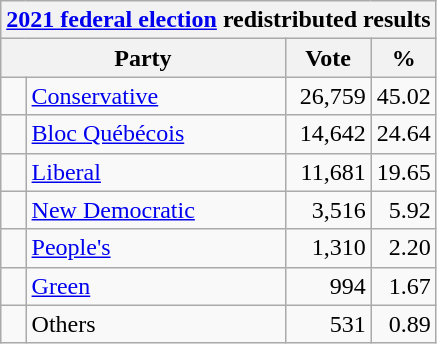<table class="wikitable">
<tr>
<th colspan="4"><a href='#'>2021 federal election</a> redistributed results</th>
</tr>
<tr>
<th bgcolor="#DDDDFF" width="130px" colspan="2">Party</th>
<th bgcolor="#DDDDFF" width="50px">Vote</th>
<th bgcolor="#DDDDFF" width="30px">%</th>
</tr>
<tr>
<td> </td>
<td><a href='#'>Conservative</a></td>
<td align=right>26,759</td>
<td align=right>45.02</td>
</tr>
<tr>
<td> </td>
<td><a href='#'>Bloc Québécois</a></td>
<td align=right>14,642</td>
<td align=right>24.64</td>
</tr>
<tr>
<td> </td>
<td><a href='#'>Liberal</a></td>
<td align=right>11,681</td>
<td align=right>19.65</td>
</tr>
<tr>
<td> </td>
<td><a href='#'>New Democratic</a></td>
<td align=right>3,516</td>
<td align=right>5.92</td>
</tr>
<tr>
<td> </td>
<td><a href='#'>People's</a></td>
<td align=right>1,310</td>
<td align=right>2.20</td>
</tr>
<tr>
<td> </td>
<td><a href='#'>Green</a></td>
<td align=right>994</td>
<td align=right>1.67</td>
</tr>
<tr>
<td> </td>
<td>Others</td>
<td align=right>531</td>
<td align=right>0.89</td>
</tr>
</table>
